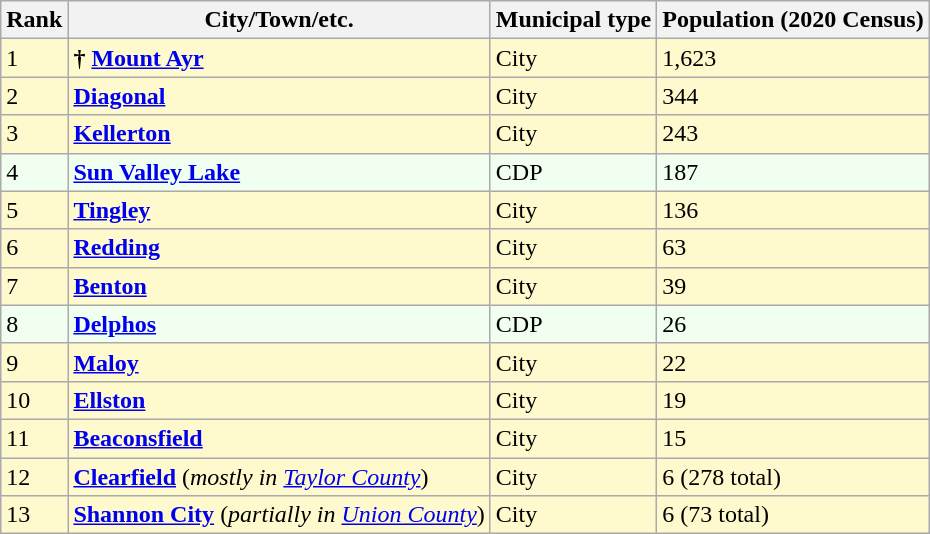<table class="wikitable sortable">
<tr>
<th>Rank</th>
<th>City/Town/etc.</th>
<th>Municipal type</th>
<th>Population (2020 Census)</th>
</tr>
<tr style=background-color:#FFFACD>
<td>1</td>
<td><strong>†</strong> <strong><a href='#'>Mount Ayr</a></strong></td>
<td>City</td>
<td>1,623</td>
</tr>
<tr style=background-color:#FFFACD>
<td>2</td>
<td><strong><a href='#'>Diagonal</a></strong></td>
<td>City</td>
<td>344</td>
</tr>
<tr style=background-color:#FFFACD>
<td>3</td>
<td><strong><a href='#'>Kellerton</a></strong></td>
<td>City</td>
<td>243</td>
</tr>
<tr style=background-color:#F0FFF0>
<td>4</td>
<td><strong><a href='#'>Sun Valley Lake</a></strong></td>
<td>CDP</td>
<td>187</td>
</tr>
<tr style=background-color:#FFFACD>
<td>5</td>
<td><strong><a href='#'>Tingley</a></strong></td>
<td>City</td>
<td>136</td>
</tr>
<tr style=background-color:#FFFACD>
<td>6</td>
<td><strong><a href='#'>Redding</a></strong></td>
<td>City</td>
<td>63</td>
</tr>
<tr style=background-color:#FFFACD>
<td>7</td>
<td><strong><a href='#'>Benton</a></strong></td>
<td>City</td>
<td>39</td>
</tr>
<tr style=background-color:#F0FFF0>
<td>8</td>
<td><strong><a href='#'>Delphos</a></strong></td>
<td>CDP</td>
<td>26</td>
</tr>
<tr style=background-color:#FFFACD>
<td>9</td>
<td><strong><a href='#'>Maloy</a></strong></td>
<td>City</td>
<td>22</td>
</tr>
<tr style=background-color:#FFFACD>
<td>10</td>
<td><strong><a href='#'>Ellston</a></strong></td>
<td>City</td>
<td>19</td>
</tr>
<tr style=background-color:#FFFACD>
<td>11</td>
<td><strong><a href='#'>Beaconsfield</a></strong></td>
<td>City</td>
<td>15</td>
</tr>
<tr style=background-color:#FFFACD>
<td>12</td>
<td><strong><a href='#'>Clearfield</a></strong> (<em>mostly in <a href='#'>Taylor County</a></em>)</td>
<td>City</td>
<td>6 (278 total)</td>
</tr>
<tr style=background-color:#FFFACD>
<td>13</td>
<td><strong><a href='#'>Shannon City</a></strong> (<em>partially in <a href='#'>Union County</a></em>)</td>
<td>City</td>
<td>6 (73 total)</td>
</tr>
</table>
